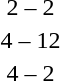<table style="text-align:center">
<tr>
<th width=200></th>
<th width=100></th>
<th width=200></th>
</tr>
<tr>
<td align=right><strong></strong></td>
<td>2 – 2</td>
<td align=left><strong></strong></td>
</tr>
<tr>
<td align=right></td>
<td>4 – 12</td>
<td align=left><strong></strong></td>
</tr>
<tr>
<td align=right><strong></strong></td>
<td>4 – 2</td>
<td align=left></td>
</tr>
</table>
